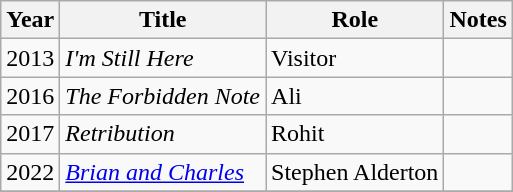<table class="wikitable sortable">
<tr>
<th>Year</th>
<th>Title</th>
<th>Role</th>
<th class="unsortable">Notes</th>
</tr>
<tr>
<td>2013</td>
<td><em>I'm Still Here</em></td>
<td>Visitor</td>
<td></td>
</tr>
<tr>
<td>2016</td>
<td><em>The Forbidden Note</em></td>
<td>Ali</td>
<td></td>
</tr>
<tr>
<td>2017</td>
<td><em>Retribution</em></td>
<td>Rohit</td>
<td></td>
</tr>
<tr>
<td>2022</td>
<td><em><a href='#'>Brian and Charles</a></em></td>
<td>Stephen Alderton</td>
<td></td>
</tr>
<tr>
</tr>
</table>
